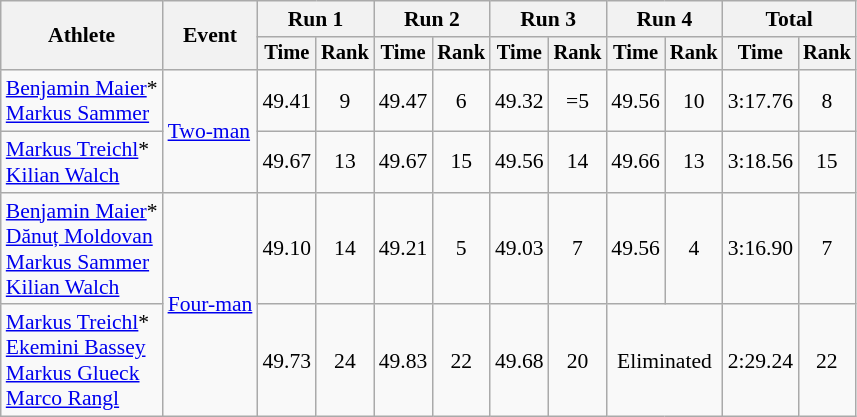<table class="wikitable" style="font-size:90%">
<tr>
<th rowspan="2">Athlete</th>
<th rowspan="2">Event</th>
<th colspan="2">Run 1</th>
<th colspan="2">Run 2</th>
<th colspan="2">Run 3</th>
<th colspan="2">Run 4</th>
<th colspan="2">Total</th>
</tr>
<tr style="font-size:95%">
<th>Time</th>
<th>Rank</th>
<th>Time</th>
<th>Rank</th>
<th>Time</th>
<th>Rank</th>
<th>Time</th>
<th>Rank</th>
<th>Time</th>
<th>Rank</th>
</tr>
<tr align=center>
<td align=left><a href='#'>Benjamin Maier</a>*<br><a href='#'>Markus Sammer</a></td>
<td align=left rowspan=2><a href='#'>Two-man</a></td>
<td>49.41</td>
<td>9</td>
<td>49.47</td>
<td>6</td>
<td>49.32</td>
<td>=5</td>
<td>49.56</td>
<td>10</td>
<td>3:17.76</td>
<td>8</td>
</tr>
<tr align=center>
<td align=left><a href='#'>Markus Treichl</a>*<br><a href='#'>Kilian Walch</a></td>
<td>49.67</td>
<td>13</td>
<td>49.67</td>
<td>15</td>
<td>49.56</td>
<td>14</td>
<td>49.66</td>
<td>13</td>
<td>3:18.56</td>
<td>15</td>
</tr>
<tr align=center>
<td align=left><a href='#'>Benjamin Maier</a>*<br><a href='#'>Dănuț Moldovan</a><br><a href='#'>Markus Sammer</a><br><a href='#'>Kilian Walch</a></td>
<td align=left rowspan=2><a href='#'>Four-man</a></td>
<td>49.10</td>
<td>14</td>
<td>49.21</td>
<td>5</td>
<td>49.03</td>
<td>7</td>
<td>49.56</td>
<td>4</td>
<td>3:16.90</td>
<td>7</td>
</tr>
<tr align=center>
<td align=left><a href='#'>Markus Treichl</a>*<br><a href='#'>Ekemini Bassey</a><br><a href='#'>Markus Glueck</a><br><a href='#'>Marco Rangl</a></td>
<td>49.73</td>
<td>24</td>
<td>49.83</td>
<td>22</td>
<td>49.68</td>
<td>20</td>
<td colspan=2>Eliminated</td>
<td>2:29.24</td>
<td>22</td>
</tr>
</table>
